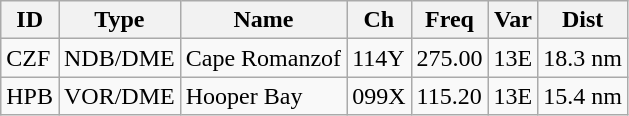<table class="wikitable">
<tr>
<th>ID</th>
<th>Type</th>
<th>Name</th>
<th>Ch</th>
<th>Freq</th>
<th>Var</th>
<th>Dist</th>
</tr>
<tr>
<td>CZF</td>
<td>NDB/DME</td>
<td>Cape Romanzof</td>
<td>114Y</td>
<td>275.00</td>
<td>13E</td>
<td>18.3 nm</td>
</tr>
<tr>
<td>HPB</td>
<td>VOR/DME</td>
<td>Hooper Bay</td>
<td>099X</td>
<td>115.20</td>
<td>13E</td>
<td>15.4 nm</td>
</tr>
</table>
